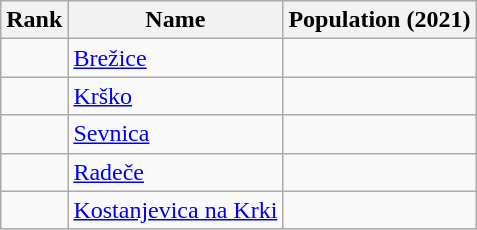<table class="wikitable">
<tr>
<th>Rank</th>
<th>Name</th>
<th>Population (2021)</th>
</tr>
<tr>
<td></td>
<td> <a href='#'>Brežice</a></td>
<td></td>
</tr>
<tr>
<td></td>
<td> <a href='#'>Krško</a></td>
<td></td>
</tr>
<tr>
<td></td>
<td> <a href='#'>Sevnica</a></td>
<td></td>
</tr>
<tr>
<td></td>
<td> <a href='#'>Radeče</a></td>
<td></td>
</tr>
<tr>
<td></td>
<td> <a href='#'>Kostanjevica na Krki</a></td>
<td></td>
</tr>
</table>
